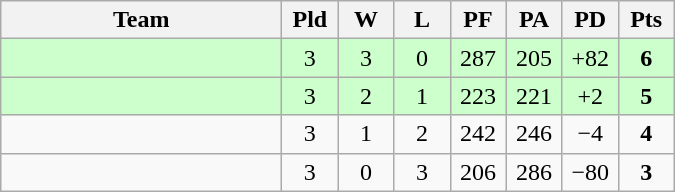<table class="wikitable" style="text-align:center;">
<tr>
<th width=180>Team</th>
<th width=30>Pld</th>
<th width=30>W</th>
<th width=30>L</th>
<th width=30>PF</th>
<th width=30>PA</th>
<th width=30>PD</th>
<th width=30>Pts</th>
</tr>
<tr bgcolor="#ccffcc">
<td align="left"></td>
<td>3</td>
<td>3</td>
<td>0</td>
<td>287</td>
<td>205</td>
<td>+82</td>
<td><strong>6</strong></td>
</tr>
<tr bgcolor="#ccffcc">
<td align="left"></td>
<td>3</td>
<td>2</td>
<td>1</td>
<td>223</td>
<td>221</td>
<td>+2</td>
<td><strong>5</strong></td>
</tr>
<tr>
<td align="left"></td>
<td>3</td>
<td>1</td>
<td>2</td>
<td>242</td>
<td>246</td>
<td>−4</td>
<td><strong>4</strong></td>
</tr>
<tr>
<td align="left"></td>
<td>3</td>
<td>0</td>
<td>3</td>
<td>206</td>
<td>286</td>
<td>−80</td>
<td><strong>3</strong></td>
</tr>
</table>
